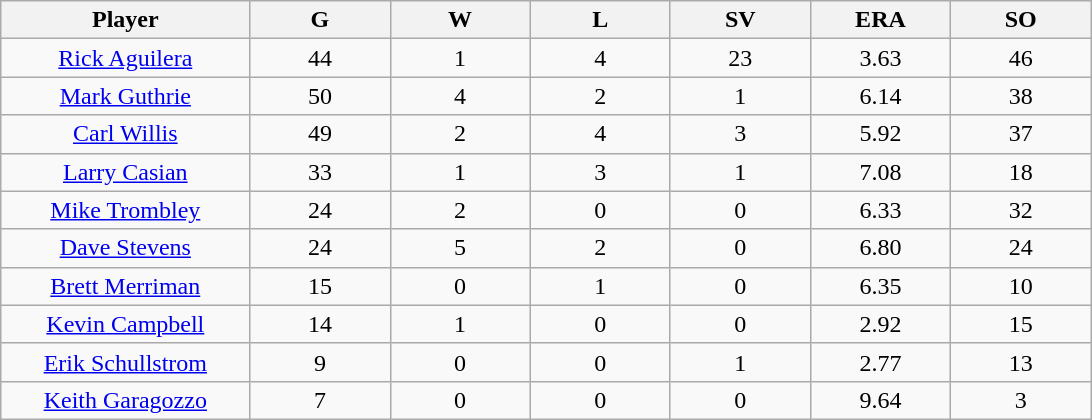<table class="wikitable sortable">
<tr>
<th bgcolor="#DDDDFF" width="16%">Player</th>
<th bgcolor="#DDDDFF" width="9%">G</th>
<th bgcolor="#DDDDFF" width="9%">W</th>
<th bgcolor="#DDDDFF" width="9%">L</th>
<th bgcolor="#DDDDFF" width="9%">SV</th>
<th bgcolor="#DDDDFF" width="9%">ERA</th>
<th bgcolor="#DDDDFF" width="9%">SO</th>
</tr>
<tr align="center">
<td><a href='#'>Rick Aguilera</a></td>
<td>44</td>
<td>1</td>
<td>4</td>
<td>23</td>
<td>3.63</td>
<td>46</td>
</tr>
<tr align=center>
<td><a href='#'>Mark Guthrie</a></td>
<td>50</td>
<td>4</td>
<td>2</td>
<td>1</td>
<td>6.14</td>
<td>38</td>
</tr>
<tr align=center>
<td><a href='#'>Carl Willis</a></td>
<td>49</td>
<td>2</td>
<td>4</td>
<td>3</td>
<td>5.92</td>
<td>37</td>
</tr>
<tr align=center>
<td><a href='#'>Larry Casian</a></td>
<td>33</td>
<td>1</td>
<td>3</td>
<td>1</td>
<td>7.08</td>
<td>18</td>
</tr>
<tr align=center>
<td><a href='#'>Mike Trombley</a></td>
<td>24</td>
<td>2</td>
<td>0</td>
<td>0</td>
<td>6.33</td>
<td>32</td>
</tr>
<tr align=center>
<td><a href='#'>Dave Stevens</a></td>
<td>24</td>
<td>5</td>
<td>2</td>
<td>0</td>
<td>6.80</td>
<td>24</td>
</tr>
<tr align=center>
<td><a href='#'>Brett Merriman</a></td>
<td>15</td>
<td>0</td>
<td>1</td>
<td>0</td>
<td>6.35</td>
<td>10</td>
</tr>
<tr align=center>
<td><a href='#'>Kevin Campbell</a></td>
<td>14</td>
<td>1</td>
<td>0</td>
<td>0</td>
<td>2.92</td>
<td>15</td>
</tr>
<tr align=center>
<td><a href='#'>Erik Schullstrom</a></td>
<td>9</td>
<td>0</td>
<td>0</td>
<td>1</td>
<td>2.77</td>
<td>13</td>
</tr>
<tr align="center">
<td><a href='#'>Keith Garagozzo</a></td>
<td>7</td>
<td>0</td>
<td>0</td>
<td>0</td>
<td>9.64</td>
<td>3</td>
</tr>
</table>
